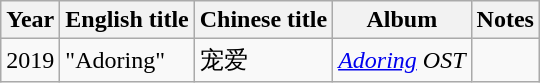<table class="wikitable">
<tr>
<th>Year</th>
<th>English title</th>
<th>Chinese title</th>
<th>Album</th>
<th>Notes</th>
</tr>
<tr>
<td>2019</td>
<td>"Adoring"</td>
<td>宠爱</td>
<td><em><a href='#'>Adoring</a> OST</em></td>
<td></td>
</tr>
</table>
